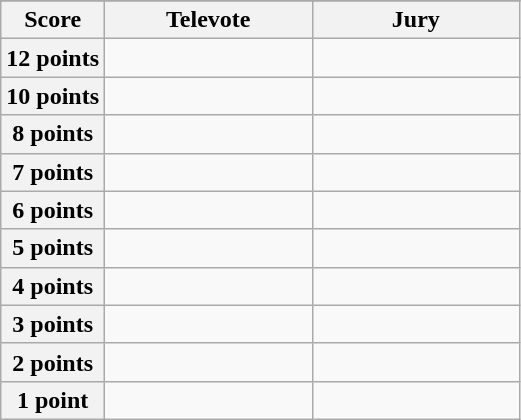<table class="wikitable">
<tr>
</tr>
<tr>
<th scope="col" width="20%">Score</th>
<th scope="col" width="40%">Televote</th>
<th scope="col" width="40%">Jury</th>
</tr>
<tr>
<th scope="row">12 points</th>
<td></td>
<td></td>
</tr>
<tr>
<th scope="row">10 points</th>
<td></td>
<td></td>
</tr>
<tr>
<th scope="row">8 points</th>
<td></td>
<td></td>
</tr>
<tr>
<th scope="row">7 points</th>
<td></td>
<td></td>
</tr>
<tr>
<th scope="row">6 points</th>
<td></td>
<td></td>
</tr>
<tr>
<th scope="row">5 points</th>
<td></td>
<td></td>
</tr>
<tr>
<th scope="row">4 points</th>
<td></td>
<td></td>
</tr>
<tr>
<th scope="row">3 points</th>
<td></td>
<td></td>
</tr>
<tr>
<th scope="row">2 points</th>
<td></td>
<td></td>
</tr>
<tr>
<th scope="row">1 point</th>
<td></td>
<td></td>
</tr>
</table>
